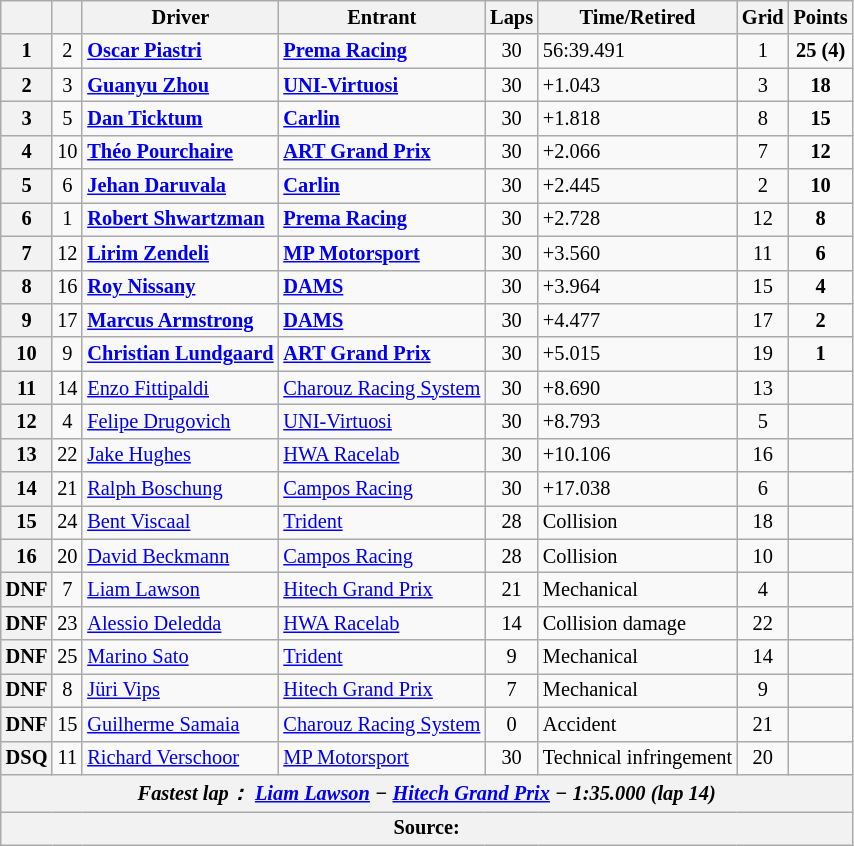<table class="wikitable" style="font-size: 85%;">
<tr>
<th></th>
<th></th>
<th>Driver</th>
<th>Entrant</th>
<th>Laps</th>
<th>Time/Retired</th>
<th>Grid</th>
<th>Points</th>
</tr>
<tr>
<th>1</th>
<td align="center">2</td>
<td><strong> <a href='#'>Oscar Piastri</a></strong></td>
<td><a href='#'><strong>Prema Racing</strong></a></td>
<td align="center">30</td>
<td>56:39.491</td>
<td align="center">1</td>
<td align="center"><strong>25 (4)</strong></td>
</tr>
<tr>
<th>2</th>
<td align="center">3</td>
<td><strong> <a href='#'>Guanyu Zhou</a></strong></td>
<td><a href='#'><strong>UNI-Virtuosi</strong></a></td>
<td align="center">30</td>
<td>+1.043</td>
<td align="center">3</td>
<td align="center"><strong>18</strong></td>
</tr>
<tr>
<th>3</th>
<td align="center">5</td>
<td><strong> <a href='#'>Dan Ticktum</a></strong></td>
<td><a href='#'><strong>Carlin</strong></a></td>
<td align="center">30</td>
<td>+1.818</td>
<td align="center">8</td>
<td align="center"><strong>15</strong></td>
</tr>
<tr>
<th>4</th>
<td align="center">10</td>
<td><strong> <a href='#'>Théo Pourchaire</a></strong></td>
<td><strong><a href='#'>ART Grand Prix</a></strong></td>
<td align="center">30</td>
<td>+2.066</td>
<td align="center">7</td>
<td align="center"><strong>12</strong></td>
</tr>
<tr>
<th>5</th>
<td align="center">6</td>
<td><strong> <a href='#'>Jehan Daruvala</a></strong></td>
<td><a href='#'><strong>Carlin</strong></a></td>
<td align="center">30</td>
<td>+2.445</td>
<td align="center">2</td>
<td align="center"><strong>10</strong></td>
</tr>
<tr>
<th>6</th>
<td align="center">1</td>
<td><strong> <a href='#'>Robert Shwartzman</a></strong></td>
<td><a href='#'><strong>Prema Racing</strong></a></td>
<td align="center">30</td>
<td>+2.728</td>
<td align="center">12</td>
<td align="center"><strong>8</strong></td>
</tr>
<tr>
<th>7</th>
<td align="center">12</td>
<td><strong> <a href='#'>Lirim Zendeli</a></strong></td>
<td><strong><a href='#'>MP Motorsport</a></strong></td>
<td align="center">30</td>
<td>+3.560</td>
<td align="center">11</td>
<td align="center"><strong>6</strong></td>
</tr>
<tr>
<th>8</th>
<td align="center">16</td>
<td><strong> <a href='#'>Roy Nissany</a></strong></td>
<td><strong><a href='#'>DAMS</a></strong></td>
<td align="center">30</td>
<td>+3.964</td>
<td align="center">15</td>
<td align="center"><strong>4</strong></td>
</tr>
<tr>
<th>9</th>
<td align="center">17</td>
<td><strong> <a href='#'>Marcus Armstrong</a></strong></td>
<td><strong><a href='#'>DAMS</a></strong></td>
<td align="center">30</td>
<td>+4.477</td>
<td align="center">17</td>
<td align="center"><strong>2</strong></td>
</tr>
<tr>
<th>10</th>
<td align="center">9</td>
<td><strong> <a href='#'>Christian Lundgaard</a></strong></td>
<td><strong><a href='#'>ART Grand Prix</a></strong></td>
<td align="center">30</td>
<td>+5.015</td>
<td align="center">19</td>
<td align="center"><strong>1</strong></td>
</tr>
<tr>
<th>11</th>
<td align="center">14</td>
<td> <a href='#'>Enzo Fittipaldi</a></td>
<td><a href='#'>Charouz Racing System</a></td>
<td align="center">30</td>
<td>+8.690</td>
<td align="center">13</td>
<td align="center"></td>
</tr>
<tr>
<th>12</th>
<td align="center">4</td>
<td> <a href='#'>Felipe Drugovich</a></td>
<td><a href='#'>UNI-Virtuosi</a></td>
<td align="center">30</td>
<td>+8.793</td>
<td align="center">5</td>
<td align="center"></td>
</tr>
<tr>
<th>13</th>
<td align="center">22</td>
<td> <a href='#'>Jake Hughes</a></td>
<td><a href='#'>HWA Racelab</a></td>
<td align="center">30</td>
<td>+10.106</td>
<td align="center">16</td>
<td align="center"></td>
</tr>
<tr>
<th>14</th>
<td align="center">21</td>
<td> <a href='#'>Ralph Boschung</a></td>
<td><a href='#'>Campos Racing</a></td>
<td align="center">30</td>
<td>+17.038</td>
<td align="center">6</td>
<td align="center"></td>
</tr>
<tr>
<th>15</th>
<td align="center">24</td>
<td> <a href='#'>Bent Viscaal</a></td>
<td><a href='#'>Trident</a></td>
<td align="center">28</td>
<td>Collision</td>
<td align="center">18</td>
<td align="center"></td>
</tr>
<tr>
<th>16</th>
<td align="center">20</td>
<td> <a href='#'>David Beckmann</a></td>
<td><a href='#'>Campos Racing</a></td>
<td align="center">28</td>
<td>Collision</td>
<td align="center">10</td>
<td align="center"></td>
</tr>
<tr>
<th>DNF</th>
<td align="center">7</td>
<td> <a href='#'>Liam Lawson</a></td>
<td><a href='#'>Hitech Grand Prix</a></td>
<td align="center">21</td>
<td>Mechanical</td>
<td align="center">4</td>
<td align="center"></td>
</tr>
<tr>
<th>DNF</th>
<td align="center">23</td>
<td> <a href='#'>Alessio Deledda</a></td>
<td><a href='#'>HWA Racelab</a></td>
<td align="center">14</td>
<td>Collision damage</td>
<td align="center">22</td>
<td align="center"></td>
</tr>
<tr>
<th>DNF</th>
<td align="center">25</td>
<td> <a href='#'>Marino Sato</a></td>
<td><a href='#'>Trident</a></td>
<td align="center">9</td>
<td>Mechanical</td>
<td align="center">14</td>
<td align="center"></td>
</tr>
<tr>
<th>DNF</th>
<td align="center">8</td>
<td> <a href='#'>Jüri Vips</a></td>
<td><a href='#'>Hitech Grand Prix</a></td>
<td align="center">7</td>
<td>Mechanical</td>
<td align="center">9</td>
<td align="center"></td>
</tr>
<tr>
<th>DNF</th>
<td align="center">15</td>
<td> <a href='#'>Guilherme Samaia</a></td>
<td><a href='#'>Charouz Racing System</a></td>
<td align="center">0</td>
<td>Accident</td>
<td align="center">21</td>
<td align="center"></td>
</tr>
<tr>
<th>DSQ</th>
<td align="center">11</td>
<td> <a href='#'>Richard Verschoor</a></td>
<td><a href='#'>MP Motorsport</a></td>
<td align="center">30</td>
<td>Technical infringement</td>
<td align="center">20</td>
<td align="center"></td>
</tr>
<tr>
<th colspan="8" align="center"><em>Fastest lap：  <a href='#'>Liam Lawson</a> − <a href='#'>Hitech Grand Prix</a> − 1:35.000 (lap 14)</em></th>
</tr>
<tr>
<th colspan="8">Source:</th>
</tr>
</table>
